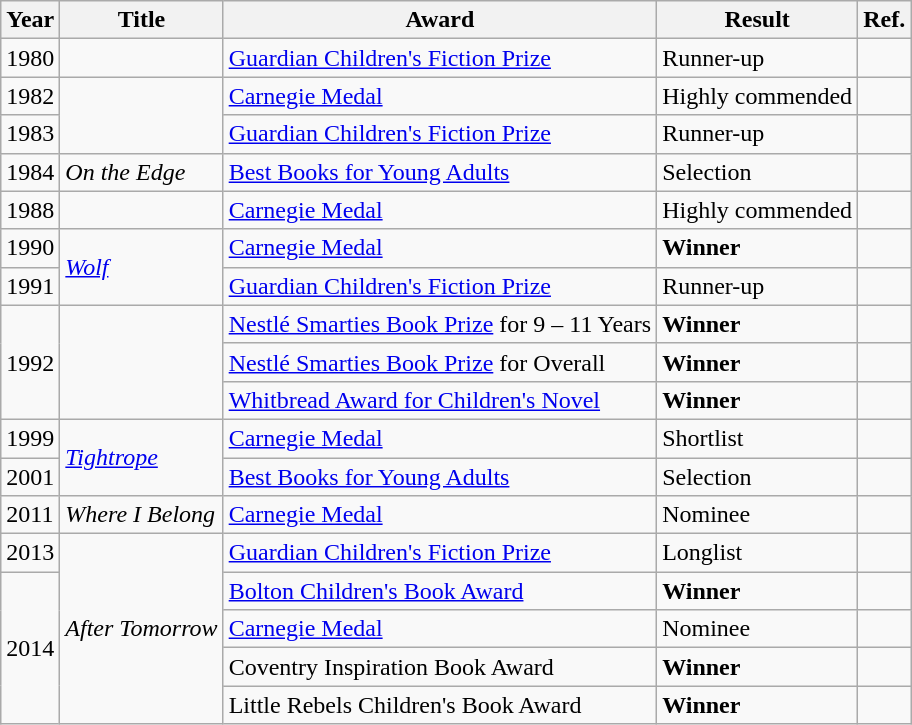<table class="wikitable sortable mw-collapsible">
<tr>
<th>Year</th>
<th>Title</th>
<th>Award</th>
<th>Result</th>
<th>Ref.</th>
</tr>
<tr>
<td>1980</td>
<td><em></em></td>
<td><a href='#'>Guardian Children's Fiction Prize</a></td>
<td>Runner-up</td>
<td></td>
</tr>
<tr>
<td>1982</td>
<td rowspan="2"></td>
<td><a href='#'>Carnegie Medal</a></td>
<td>Highly commended</td>
<td></td>
</tr>
<tr>
<td>1983</td>
<td><a href='#'>Guardian Children's Fiction Prize</a></td>
<td>Runner-up</td>
<td></td>
</tr>
<tr>
<td>1984</td>
<td><em>On the Edge</em></td>
<td><a href='#'>Best Books for Young Adults</a></td>
<td>Selection</td>
<td></td>
</tr>
<tr>
<td>1988</td>
<td></td>
<td><a href='#'>Carnegie Medal</a></td>
<td>Highly commended</td>
<td></td>
</tr>
<tr>
<td>1990</td>
<td rowspan="2"><em><a href='#'>Wolf</a></em></td>
<td><a href='#'>Carnegie Medal</a></td>
<td><strong>Winner</strong></td>
<td></td>
</tr>
<tr>
<td>1991</td>
<td><a href='#'>Guardian Children's Fiction Prize</a></td>
<td>Runner-up</td>
<td></td>
</tr>
<tr>
<td rowspan="3">1992</td>
<td rowspan="3"></td>
<td><a href='#'>Nestlé Smarties Book Prize</a> for 9 – 11 Years</td>
<td><strong>Winner</strong></td>
<td></td>
</tr>
<tr>
<td><a href='#'>Nestlé Smarties Book Prize</a> for Overall</td>
<td><strong>Winner</strong></td>
<td></td>
</tr>
<tr>
<td><a href='#'>Whitbread Award for Children's Novel</a></td>
<td><strong>Winner</strong></td>
<td></td>
</tr>
<tr>
<td>1999</td>
<td rowspan="2"><em><a href='#'>Tightrope</a></em></td>
<td><a href='#'>Carnegie Medal</a></td>
<td>Shortlist</td>
<td></td>
</tr>
<tr>
<td>2001</td>
<td><a href='#'>Best Books for Young Adults</a></td>
<td>Selection</td>
<td></td>
</tr>
<tr>
<td>2011</td>
<td><em>Where I Belong</em></td>
<td><a href='#'>Carnegie Medal</a></td>
<td>Nominee</td>
<td></td>
</tr>
<tr>
<td>2013</td>
<td rowspan="5"><em>After Tomorrow</em></td>
<td><a href='#'>Guardian Children's Fiction Prize</a></td>
<td>Longlist</td>
<td></td>
</tr>
<tr>
<td rowspan="4">2014</td>
<td><a href='#'>Bolton Children's Book Award</a></td>
<td><strong>Winner</strong></td>
<td></td>
</tr>
<tr>
<td><a href='#'>Carnegie Medal</a></td>
<td>Nominee</td>
<td></td>
</tr>
<tr>
<td>Coventry Inspiration Book Award</td>
<td><strong>Winner</strong></td>
<td></td>
</tr>
<tr>
<td>Little Rebels Children's Book Award</td>
<td><strong>Winner</strong></td>
<td></td>
</tr>
</table>
